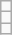<table class="wikitable">
<tr>
<td></td>
</tr>
<tr>
<td></td>
</tr>
<tr>
<td></td>
</tr>
</table>
